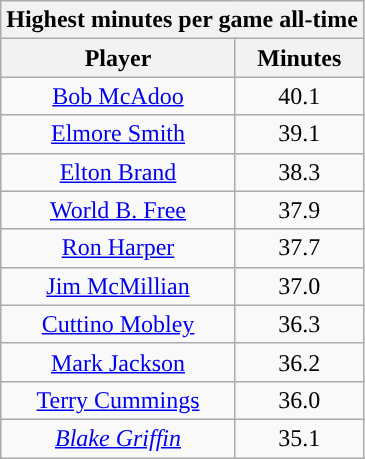<table class="wikitable sortable" style="text-align:center">
<tr>
<th colspan="2">Highest minutes per game all-time</th>
</tr>
<tr>
<th>Player</th>
<th>Minutes</th>
</tr>
<tr>
<td><a href='#'>Bob McAdoo</a></td>
<td>40.1</td>
</tr>
<tr>
<td><a href='#'>Elmore Smith</a></td>
<td>39.1</td>
</tr>
<tr>
<td><a href='#'>Elton Brand</a></td>
<td>38.3</td>
</tr>
<tr>
<td><a href='#'>World B. Free</a></td>
<td>37.9</td>
</tr>
<tr>
<td><a href='#'>Ron Harper</a></td>
<td>37.7</td>
</tr>
<tr>
<td><a href='#'>Jim McMillian</a></td>
<td>37.0</td>
</tr>
<tr>
<td><a href='#'>Cuttino Mobley</a></td>
<td>36.3</td>
</tr>
<tr>
<td><a href='#'>Mark Jackson</a></td>
<td>36.2</td>
</tr>
<tr>
<td><a href='#'>Terry Cummings</a></td>
<td>36.0</td>
</tr>
<tr>
<td><em><a href='#'>Blake Griffin</a></em></td>
<td>35.1</td>
</tr>
</table>
